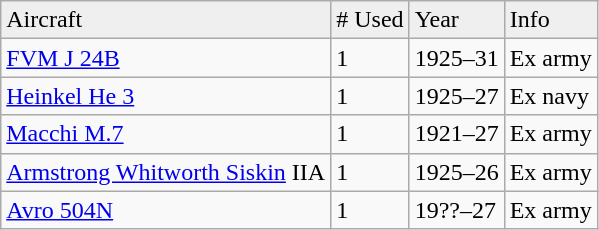<table class="wikitable sortable">
<tr style="background:#efefef;">
<td>Aircraft</td>
<td># Used</td>
<td>Year</td>
<td>Info</td>
</tr>
<tr>
<td><a href='#'>FVM J 24B</a></td>
<td>1</td>
<td>1925–31</td>
<td>Ex army</td>
</tr>
<tr>
<td><a href='#'>Heinkel He 3</a></td>
<td>1</td>
<td>1925–27</td>
<td>Ex navy</td>
</tr>
<tr>
<td><a href='#'>Macchi M.7</a></td>
<td>1</td>
<td>1921–27</td>
<td>Ex army</td>
</tr>
<tr>
<td><a href='#'>Armstrong Whitworth Siskin</a> IIA</td>
<td>1</td>
<td>1925–26</td>
<td>Ex army</td>
</tr>
<tr>
<td><a href='#'>Avro 504N</a></td>
<td>1</td>
<td>19??–27</td>
<td>Ex army</td>
</tr>
</table>
